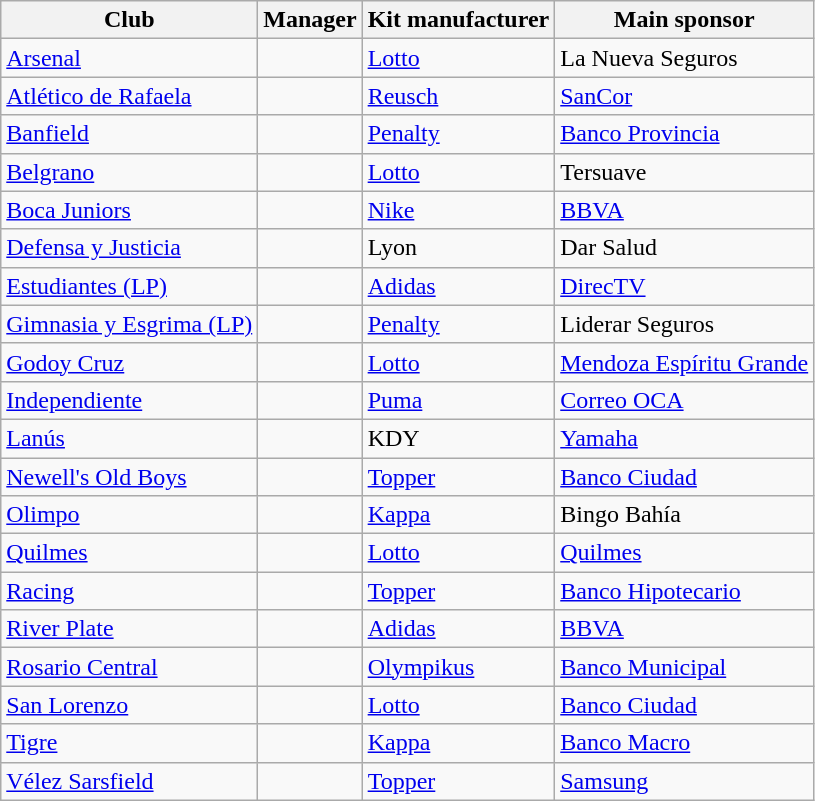<table class="wikitable sortable">
<tr>
<th>Club</th>
<th>Manager</th>
<th>Kit manufacturer</th>
<th>Main sponsor</th>
</tr>
<tr>
<td><a href='#'>Arsenal</a></td>
<td> </td>
<td><a href='#'>Lotto</a></td>
<td>La Nueva Seguros</td>
</tr>
<tr>
<td><a href='#'>Atlético de Rafaela</a></td>
<td> </td>
<td><a href='#'>Reusch</a></td>
<td><a href='#'>SanCor</a></td>
</tr>
<tr>
<td><a href='#'>Banfield</a></td>
<td> </td>
<td><a href='#'>Penalty</a></td>
<td><a href='#'>Banco Provincia</a></td>
</tr>
<tr>
<td><a href='#'>Belgrano</a></td>
<td> </td>
<td><a href='#'>Lotto</a></td>
<td>Tersuave</td>
</tr>
<tr>
<td><a href='#'>Boca Juniors</a></td>
<td> </td>
<td><a href='#'>Nike</a></td>
<td><a href='#'>BBVA</a></td>
</tr>
<tr>
<td><a href='#'>Defensa y Justicia</a></td>
<td> </td>
<td>Lyon</td>
<td>Dar Salud</td>
</tr>
<tr>
<td><a href='#'>Estudiantes (LP)</a></td>
<td> </td>
<td><a href='#'>Adidas</a></td>
<td><a href='#'>DirecTV</a></td>
</tr>
<tr>
<td><a href='#'>Gimnasia y Esgrima (LP)</a></td>
<td> </td>
<td><a href='#'>Penalty</a></td>
<td>Liderar Seguros</td>
</tr>
<tr>
<td><a href='#'>Godoy Cruz</a></td>
<td> </td>
<td><a href='#'>Lotto</a></td>
<td><a href='#'>Mendoza Espíritu Grande</a></td>
</tr>
<tr>
<td><a href='#'>Independiente</a></td>
<td> </td>
<td><a href='#'>Puma</a></td>
<td><a href='#'>Correo OCA</a></td>
</tr>
<tr>
<td><a href='#'>Lanús</a></td>
<td> </td>
<td>KDY</td>
<td><a href='#'>Yamaha</a></td>
</tr>
<tr>
<td><a href='#'>Newell's Old Boys</a></td>
<td> </td>
<td><a href='#'>Topper</a></td>
<td><a href='#'>Banco Ciudad</a></td>
</tr>
<tr>
<td><a href='#'>Olimpo</a></td>
<td> </td>
<td><a href='#'>Kappa</a></td>
<td>Bingo Bahía</td>
</tr>
<tr>
<td><a href='#'>Quilmes</a></td>
<td> </td>
<td><a href='#'>Lotto</a></td>
<td><a href='#'>Quilmes</a></td>
</tr>
<tr>
<td><a href='#'>Racing</a></td>
<td> </td>
<td><a href='#'>Topper</a></td>
<td><a href='#'>Banco Hipotecario</a></td>
</tr>
<tr>
<td><a href='#'>River Plate</a></td>
<td> </td>
<td><a href='#'>Adidas</a></td>
<td><a href='#'>BBVA</a></td>
</tr>
<tr>
<td><a href='#'>Rosario Central</a></td>
<td> </td>
<td><a href='#'>Olympikus</a></td>
<td><a href='#'>Banco Municipal</a></td>
</tr>
<tr>
<td><a href='#'>San Lorenzo</a></td>
<td> </td>
<td><a href='#'>Lotto</a></td>
<td><a href='#'>Banco Ciudad</a></td>
</tr>
<tr>
<td><a href='#'>Tigre</a></td>
<td> </td>
<td><a href='#'>Kappa</a></td>
<td><a href='#'>Banco Macro</a></td>
</tr>
<tr>
<td><a href='#'>Vélez Sarsfield</a></td>
<td> </td>
<td><a href='#'>Topper</a></td>
<td><a href='#'>Samsung</a></td>
</tr>
</table>
